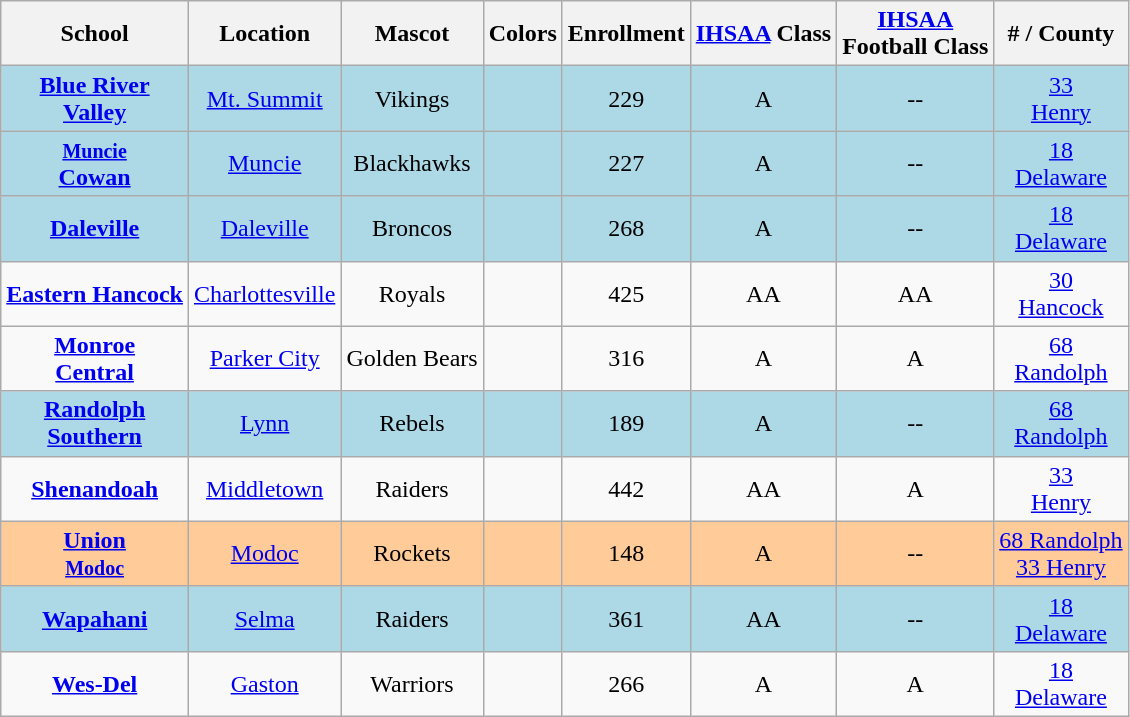<table class="wikitable" style="text-align:center;">
<tr>
<th>School</th>
<th>Location</th>
<th>Mascot</th>
<th>Colors</th>
<th>Enrollment</th>
<th><a href='#'>IHSAA</a> Class</th>
<th><a href='#'>IHSAA</a> <br> Football Class</th>
<th># / County</th>
</tr>
<tr bgcolor=lightblue>
<td><strong><a href='#'>Blue River <br> Valley</a></strong></td>
<td><a href='#'>Mt. Summit</a></td>
<td>Vikings</td>
<td> </td>
<td>229</td>
<td>A</td>
<td>--</td>
<td><a href='#'>33 <br> Henry</a></td>
</tr>
<tr bgcolor=lightblue>
<td><strong><a href='#'><small>Muncie</small> <br> Cowan</a></strong></td>
<td><a href='#'>Muncie</a></td>
<td>Blackhawks</td>
<td> </td>
<td>227</td>
<td>A</td>
<td>--</td>
<td><a href='#'>18 <br> Delaware</a></td>
</tr>
<tr bgcolor=lightblue>
<td><strong><a href='#'>Daleville</a></strong></td>
<td><a href='#'>Daleville</a></td>
<td>Broncos</td>
<td> </td>
<td>268</td>
<td>A</td>
<td>--</td>
<td><a href='#'>18 <br> Delaware</a></td>
</tr>
<tr>
<td><a href='#'><strong>Eastern Hancock</strong></a></td>
<td><a href='#'>Charlottesville</a></td>
<td>Royals</td>
<td> </td>
<td>425</td>
<td>AA</td>
<td>AA</td>
<td><a href='#'>30</a><br><a href='#'>Hancock</a></td>
</tr>
<tr>
<td><strong><a href='#'>Monroe<br>Central</a></strong></td>
<td><a href='#'>Parker City</a></td>
<td>Golden Bears</td>
<td> </td>
<td>316</td>
<td>A</td>
<td>A</td>
<td><a href='#'>68 <br> Randolph</a></td>
</tr>
<tr bgcolor=lightblue>
<td><strong><a href='#'>Randolph<br>Southern</a></strong></td>
<td><a href='#'>Lynn</a></td>
<td>Rebels</td>
<td> </td>
<td>189</td>
<td>A</td>
<td>--</td>
<td><a href='#'>68 <br> Randolph</a></td>
</tr>
<tr>
<td><a href='#'><strong>Shenandoah</strong></a></td>
<td><a href='#'>Middletown</a></td>
<td>Raiders</td>
<td> </td>
<td>442</td>
<td>AA</td>
<td>A</td>
<td><a href='#'>33</a><br><a href='#'>Henry</a></td>
</tr>
<tr bgcolor="#FFCC99">
<td><strong><a href='#'>Union <br> <small>Modoc</small></a></strong></td>
<td><a href='#'>Modoc</a></td>
<td>Rockets</td>
<td> </td>
<td>148</td>
<td>A</td>
<td>--</td>
<td><a href='#'>68 Randolph</a> <br> <a href='#'>33 Henry</a></td>
</tr>
<tr bgcolor="lightblue">
<td><strong><a href='#'>Wapahani</a></strong></td>
<td><a href='#'>Selma</a></td>
<td>Raiders</td>
<td> </td>
<td>361</td>
<td>AA</td>
<td>--</td>
<td><a href='#'>18 <br> Delaware</a></td>
</tr>
<tr>
<td><strong><a href='#'>Wes-Del</a></strong></td>
<td><a href='#'>Gaston</a></td>
<td>Warriors</td>
<td> </td>
<td>266</td>
<td>A</td>
<td>A</td>
<td><a href='#'>18 <br> Delaware</a></td>
</tr>
</table>
